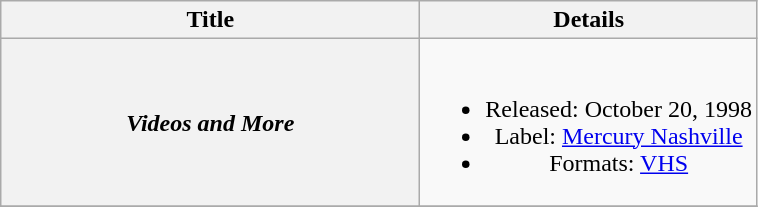<table class="wikitable plainrowheaders" style="text-align:center">
<tr>
<th scope="col" style="width:17em;">Title</th>
<th scope="col">Details</th>
</tr>
<tr>
<th scope="row"><em>Videos and More</em></th>
<td><br><ul><li>Released: October 20, 1998</li><li>Label: <a href='#'>Mercury Nashville</a></li><li>Formats: <a href='#'>VHS</a></li></ul></td>
</tr>
<tr>
</tr>
</table>
